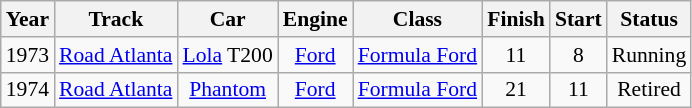<table class="wikitable" style="text-align:center; font-size:90%">
<tr>
<th>Year</th>
<th>Track</th>
<th>Car</th>
<th>Engine</th>
<th>Class</th>
<th>Finish</th>
<th>Start</th>
<th>Status</th>
</tr>
<tr>
<td>1973</td>
<td><a href='#'>Road Atlanta</a></td>
<td><a href='#'>Lola</a> T200</td>
<td><a href='#'>Ford</a></td>
<td><a href='#'>Formula Ford</a></td>
<td>11</td>
<td>8</td>
<td>Running</td>
</tr>
<tr>
<td>1974</td>
<td><a href='#'>Road Atlanta</a></td>
<td><a href='#'>Phantom</a></td>
<td><a href='#'>Ford</a></td>
<td><a href='#'>Formula Ford</a></td>
<td>21</td>
<td>11</td>
<td>Retired</td>
</tr>
</table>
